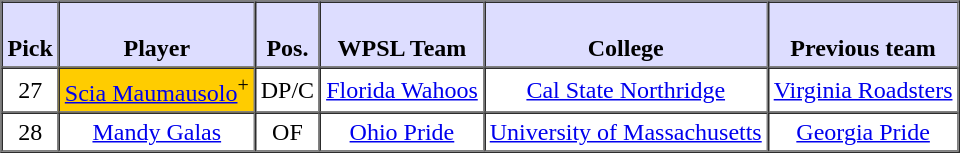<table style="text-align: center" border="1" cellpadding="3" cellspacing="0">
<tr>
<th style="background:#ddf;"><br>Pick</th>
<th style="background:#ddf;"><br>Player</th>
<th style="background:#ddf;"><br>Pos.</th>
<th style="background:#ddf;"><br>WPSL Team</th>
<th style="background:#ddf;"><br>College</th>
<th style="background:#ddf;"><br>Previous team</th>
</tr>
<tr>
<td>27</td>
<td style="background:#FFCC00;"><a href='#'>Scia Maumausolo</a><sup>+</sup></td>
<td>DP/C</td>
<td><a href='#'>Florida Wahoos</a></td>
<td><a href='#'>Cal State Northridge</a></td>
<td><a href='#'>Virginia Roadsters</a></td>
</tr>
<tr>
<td>28</td>
<td><a href='#'>Mandy Galas</a></td>
<td>OF</td>
<td><a href='#'>Ohio Pride</a></td>
<td><a href='#'>University of Massachusetts</a></td>
<td><a href='#'>Georgia Pride</a></td>
</tr>
</table>
